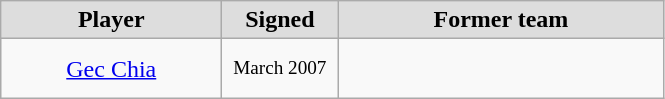<table class="wikitable" style="text-align: center">
<tr align="center" bgcolor="#dddddd">
<td style="width:140px"><strong>Player</strong></td>
<td style="width:70px"><strong>Signed</strong></td>
<td style="width:210px"><strong>Former team</strong></td>
</tr>
<tr style="height:40px">
<td><a href='#'>Gec Chia</a></td>
<td style="font-size: 80%">March 2007</td>
<td></td>
</tr>
</table>
